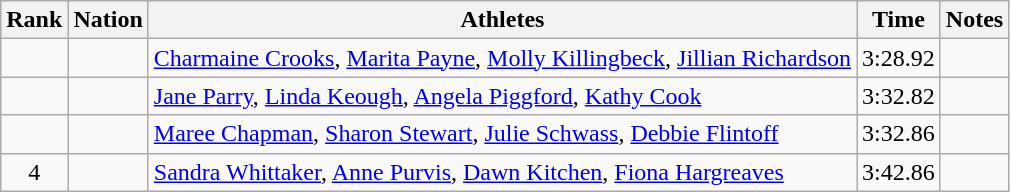<table class="wikitable sortable" style="text-align:center">
<tr>
<th>Rank</th>
<th>Nation</th>
<th>Athletes</th>
<th>Time</th>
<th>Notes</th>
</tr>
<tr>
<td></td>
<td align=left></td>
<td align=left><a href='#'>Charmaine Crooks</a>, <a href='#'>Marita Payne</a>, <a href='#'>Molly Killingbeck</a>, <a href='#'>Jillian Richardson</a></td>
<td>3:28.92</td>
<td></td>
</tr>
<tr>
<td></td>
<td align=left></td>
<td align=left><a href='#'>Jane Parry</a>, <a href='#'>Linda Keough</a>, <a href='#'>Angela Piggford</a>, <a href='#'>Kathy Cook</a></td>
<td>3:32.82</td>
<td></td>
</tr>
<tr>
<td></td>
<td align=left></td>
<td align=left><a href='#'>Maree Chapman</a>, <a href='#'>Sharon Stewart</a>, <a href='#'>Julie Schwass</a>, <a href='#'>Debbie Flintoff</a></td>
<td>3:32.86</td>
<td></td>
</tr>
<tr>
<td>4</td>
<td align=left></td>
<td align=left><a href='#'>Sandra Whittaker</a>, <a href='#'>Anne Purvis</a>, <a href='#'>Dawn Kitchen</a>, <a href='#'>Fiona Hargreaves</a></td>
<td>3:42.86</td>
<td></td>
</tr>
</table>
